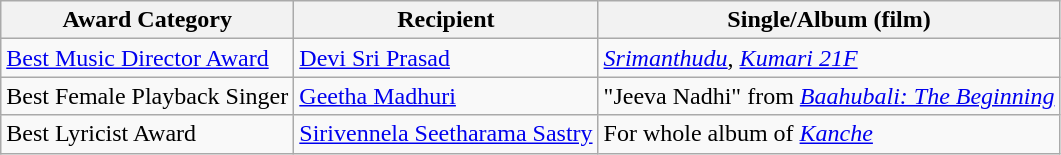<table class="wikitable sortable">
<tr>
<th>Award Category</th>
<th>Recipient</th>
<th>Single/Album (film)</th>
</tr>
<tr>
<td><a href='#'>Best Music Director Award</a></td>
<td><a href='#'>Devi Sri Prasad</a></td>
<td><em><a href='#'>Srimanthudu</a></em>, <em><a href='#'>Kumari 21F</a></em></td>
</tr>
<tr>
<td>Best Female Playback Singer</td>
<td><a href='#'>Geetha Madhuri</a></td>
<td>"Jeeva Nadhi" from <em><a href='#'>Baahubali: The Beginning</a></em></td>
</tr>
<tr>
<td>Best Lyricist Award</td>
<td><a href='#'>Sirivennela Seetharama Sastry</a></td>
<td>For whole album of <em><a href='#'>Kanche</a></em></td>
</tr>
</table>
